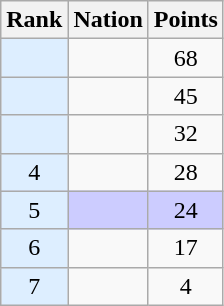<table class="wikitable sortable" style="text-align:center">
<tr>
<th>Rank</th>
<th>Nation</th>
<th>Points</th>
</tr>
<tr>
<td bgcolor = DDEEFF></td>
<td align=left></td>
<td>68</td>
</tr>
<tr>
<td bgcolor = DDEEFF></td>
<td align=left></td>
<td>45</td>
</tr>
<tr>
<td bgcolor = DDEEFF></td>
<td align=left></td>
<td>32</td>
</tr>
<tr>
<td bgcolor = DDEEFF>4</td>
<td align=left></td>
<td>28</td>
</tr>
<tr style="background-color:#ccccff">
<td bgcolor = DDEEFF>5</td>
<td align=left></td>
<td>24</td>
</tr>
<tr>
<td bgcolor = DDEEFF>6</td>
<td align=left></td>
<td>17</td>
</tr>
<tr>
<td bgcolor = DDEEFF>7</td>
<td align=left></td>
<td>4</td>
</tr>
</table>
